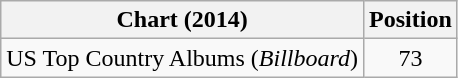<table class="wikitable">
<tr>
<th>Chart (2014)</th>
<th>Position</th>
</tr>
<tr>
<td>US Top Country Albums (<em>Billboard</em>)</td>
<td style="text-align:center;">73</td>
</tr>
</table>
